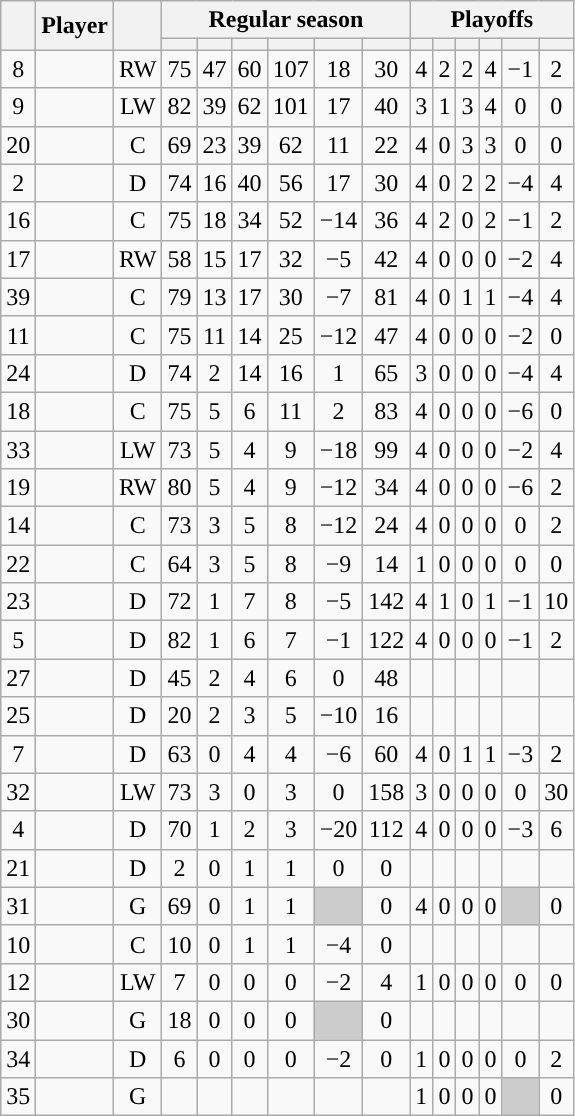<table class="wikitable sortable plainrowheaders" style="text-align:center;">
<tr>
<th scope="col" data-sort-type="number" rowspan="2"></th>
<th scope="col" rowspan="2">Player</th>
<th scope="col" rowspan="2"></th>
<th scope=colgroup colspan=6>Regular season</th>
<th scope=colgroup colspan=6>Playoffs</th>
</tr>
<tr>
<th scope="col" data-sort-type="number"></th>
<th scope="col" data-sort-type="number"></th>
<th scope="col" data-sort-type="number"></th>
<th scope="col" data-sort-type="number"></th>
<th scope="col" data-sort-type="number"></th>
<th scope="col" data-sort-type="number"></th>
<th scope="col" data-sort-type="number"></th>
<th scope="col" data-sort-type="number"></th>
<th scope="col" data-sort-type="number"></th>
<th scope="col" data-sort-type="number"></th>
<th scope="col" data-sort-type="number"></th>
<th scope="col" data-sort-type="number"></th>
</tr>
<tr>
<td scope="row">8</td>
<td align="left"></td>
<td>RW</td>
<td>75</td>
<td>47</td>
<td>60</td>
<td>107</td>
<td>18</td>
<td>30</td>
<td>4</td>
<td>2</td>
<td>2</td>
<td>4</td>
<td>−1</td>
<td>2</td>
</tr>
<tr>
<td scope="row">9</td>
<td align="left"></td>
<td>LW</td>
<td>82</td>
<td>39</td>
<td>62</td>
<td>101</td>
<td>17</td>
<td>40</td>
<td>3</td>
<td>1</td>
<td>3</td>
<td>4</td>
<td>0</td>
<td>0</td>
</tr>
<tr>
<td scope="row">20</td>
<td align="left"></td>
<td>C</td>
<td>69</td>
<td>23</td>
<td>39</td>
<td>62</td>
<td>11</td>
<td>22</td>
<td>4</td>
<td>0</td>
<td>3</td>
<td>3</td>
<td>0</td>
<td>0</td>
</tr>
<tr>
<td scope="row">2</td>
<td align="left"></td>
<td>D</td>
<td>74</td>
<td>16</td>
<td>40</td>
<td>56</td>
<td>17</td>
<td>30</td>
<td>4</td>
<td>0</td>
<td>2</td>
<td>2</td>
<td>−4</td>
<td>4</td>
</tr>
<tr>
<td scope="row">16</td>
<td align="left"></td>
<td>C</td>
<td>75</td>
<td>18</td>
<td>34</td>
<td>52</td>
<td>−14</td>
<td>36</td>
<td>4</td>
<td>2</td>
<td>0</td>
<td>2</td>
<td>−1</td>
<td>2</td>
</tr>
<tr>
<td scope="row">17</td>
<td align="left"></td>
<td>RW</td>
<td>58</td>
<td>15</td>
<td>17</td>
<td>32</td>
<td>−5</td>
<td>42</td>
<td>4</td>
<td>0</td>
<td>0</td>
<td>0</td>
<td>−2</td>
<td>4</td>
</tr>
<tr>
<td scope="row">39</td>
<td align="left"></td>
<td>C</td>
<td>79</td>
<td>13</td>
<td>17</td>
<td>30</td>
<td>−7</td>
<td>81</td>
<td>4</td>
<td>0</td>
<td>1</td>
<td>1</td>
<td>−4</td>
<td>4</td>
</tr>
<tr>
<td scope="row">11</td>
<td align="left"></td>
<td>C</td>
<td>75</td>
<td>11</td>
<td>14</td>
<td>25</td>
<td>−12</td>
<td>47</td>
<td>4</td>
<td>0</td>
<td>0</td>
<td>0</td>
<td>−2</td>
<td>0</td>
</tr>
<tr>
<td scope="row">24</td>
<td align="left"></td>
<td>D</td>
<td>74</td>
<td>2</td>
<td>14</td>
<td>16</td>
<td>1</td>
<td>65</td>
<td>3</td>
<td>0</td>
<td>0</td>
<td>0</td>
<td>−4</td>
<td>4</td>
</tr>
<tr>
<td scope="row">18</td>
<td align="left"></td>
<td>C</td>
<td>75</td>
<td>5</td>
<td>6</td>
<td>11</td>
<td>2</td>
<td>83</td>
<td>4</td>
<td>0</td>
<td>0</td>
<td>0</td>
<td>−6</td>
<td>0</td>
</tr>
<tr>
<td scope="row">33</td>
<td align="left"></td>
<td>LW</td>
<td>73</td>
<td>5</td>
<td>4</td>
<td>9</td>
<td>−18</td>
<td>99</td>
<td>4</td>
<td>0</td>
<td>0</td>
<td>0</td>
<td>−2</td>
<td>4</td>
</tr>
<tr>
<td scope="row">19</td>
<td align="left"></td>
<td>RW</td>
<td>80</td>
<td>5</td>
<td>4</td>
<td>9</td>
<td>−12</td>
<td>34</td>
<td>4</td>
<td>0</td>
<td>0</td>
<td>0</td>
<td>−6</td>
<td>2</td>
</tr>
<tr>
<td scope="row">14</td>
<td align="left"></td>
<td>C</td>
<td>73</td>
<td>3</td>
<td>5</td>
<td>8</td>
<td>−12</td>
<td>24</td>
<td>4</td>
<td>0</td>
<td>0</td>
<td>0</td>
<td>0</td>
<td>2</td>
</tr>
<tr>
<td scope="row">22</td>
<td align="left"></td>
<td>C</td>
<td>64</td>
<td>3</td>
<td>5</td>
<td>8</td>
<td>−9</td>
<td>14</td>
<td>1</td>
<td>0</td>
<td>0</td>
<td>0</td>
<td>0</td>
<td>0</td>
</tr>
<tr>
<td scope="row">23</td>
<td align="left"></td>
<td>D</td>
<td>72</td>
<td>1</td>
<td>7</td>
<td>8</td>
<td>−5</td>
<td>142</td>
<td>4</td>
<td>1</td>
<td>0</td>
<td>1</td>
<td>−1</td>
<td>10</td>
</tr>
<tr>
<td scope="row">5</td>
<td align="left"></td>
<td>D</td>
<td>82</td>
<td>1</td>
<td>6</td>
<td>7</td>
<td>−1</td>
<td>122</td>
<td>4</td>
<td>0</td>
<td>0</td>
<td>0</td>
<td>−1</td>
<td>2</td>
</tr>
<tr>
<td scope="row">27</td>
<td align="left"></td>
<td>D</td>
<td>45</td>
<td>2</td>
<td>4</td>
<td>6</td>
<td>0</td>
<td>48</td>
<td></td>
<td></td>
<td></td>
<td></td>
<td></td>
<td></td>
</tr>
<tr>
<td scope="row">25</td>
<td align="left"></td>
<td>D</td>
<td>20</td>
<td>2</td>
<td>3</td>
<td>5</td>
<td>−10</td>
<td>16</td>
<td></td>
<td></td>
<td></td>
<td></td>
<td></td>
<td></td>
</tr>
<tr>
<td scope="row">7</td>
<td align="left"></td>
<td>D</td>
<td>63</td>
<td>0</td>
<td>4</td>
<td>4</td>
<td>−6</td>
<td>60</td>
<td>4</td>
<td>0</td>
<td>1</td>
<td>1</td>
<td>−3</td>
<td>2</td>
</tr>
<tr>
<td scope="row">32</td>
<td align="left"></td>
<td>LW</td>
<td>73</td>
<td>3</td>
<td>0</td>
<td>3</td>
<td>0</td>
<td>158</td>
<td>3</td>
<td>0</td>
<td>0</td>
<td>0</td>
<td>0</td>
<td>30</td>
</tr>
<tr>
<td scope="row">4</td>
<td align="left"></td>
<td>D</td>
<td>70</td>
<td>1</td>
<td>2</td>
<td>3</td>
<td>−20</td>
<td>112</td>
<td>4</td>
<td>0</td>
<td>0</td>
<td>0</td>
<td>−3</td>
<td>6</td>
</tr>
<tr>
<td scope="row">21</td>
<td align="left"></td>
<td>D</td>
<td>2</td>
<td>0</td>
<td>1</td>
<td>1</td>
<td>0</td>
<td>0</td>
<td></td>
<td></td>
<td></td>
<td></td>
<td></td>
<td></td>
</tr>
<tr>
<td scope="row">31</td>
<td align="left"></td>
<td>G</td>
<td>69</td>
<td>0</td>
<td>1</td>
<td>1</td>
<td style="background:#ccc"></td>
<td>0</td>
<td>4</td>
<td>0</td>
<td>0</td>
<td>0</td>
<td style="background:#ccc"></td>
<td>0</td>
</tr>
<tr>
<td scope="row">10</td>
<td align="left"></td>
<td>C</td>
<td>10</td>
<td>0</td>
<td>1</td>
<td>1</td>
<td>−4</td>
<td>0</td>
<td></td>
<td></td>
<td></td>
<td></td>
<td></td>
<td></td>
</tr>
<tr>
<td scope="row">12</td>
<td align="left"></td>
<td>LW</td>
<td>7</td>
<td>0</td>
<td>0</td>
<td>0</td>
<td>−2</td>
<td>4</td>
<td>1</td>
<td>0</td>
<td>0</td>
<td>0</td>
<td>0</td>
<td>0</td>
</tr>
<tr>
<td scope="row">30</td>
<td align="left"></td>
<td>G</td>
<td>18</td>
<td>0</td>
<td>0</td>
<td>0</td>
<td style="background:#ccc"></td>
<td>0</td>
<td></td>
<td></td>
<td></td>
<td></td>
<td></td>
<td></td>
</tr>
<tr>
<td scope="row">34</td>
<td align="left"></td>
<td>D</td>
<td>6</td>
<td>0</td>
<td>0</td>
<td>0</td>
<td>−2</td>
<td>0</td>
<td>1</td>
<td>0</td>
<td>0</td>
<td>0</td>
<td>0</td>
<td>2</td>
</tr>
<tr>
<td scope="row">35</td>
<td align="left"></td>
<td>G</td>
<td></td>
<td></td>
<td></td>
<td></td>
<td></td>
<td></td>
<td>1</td>
<td>0</td>
<td>0</td>
<td>0</td>
<td style="background:#ccc"></td>
<td>0</td>
</tr>
</table>
